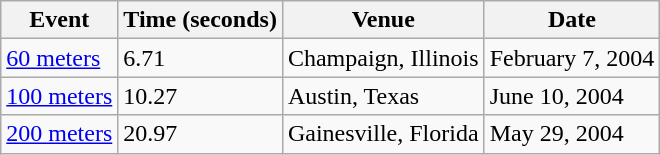<table class="wikitable">
<tr>
<th>Event</th>
<th>Time (seconds)</th>
<th>Venue</th>
<th>Date</th>
</tr>
<tr>
<td><a href='#'>60 meters</a></td>
<td>6.71</td>
<td>Champaign, Illinois</td>
<td>February 7, 2004</td>
</tr>
<tr>
<td><a href='#'>100 meters</a></td>
<td>10.27</td>
<td>Austin, Texas</td>
<td>June 10, 2004</td>
</tr>
<tr>
<td><a href='#'>200 meters</a></td>
<td>20.97</td>
<td>Gainesville, Florida</td>
<td>May 29, 2004</td>
</tr>
</table>
